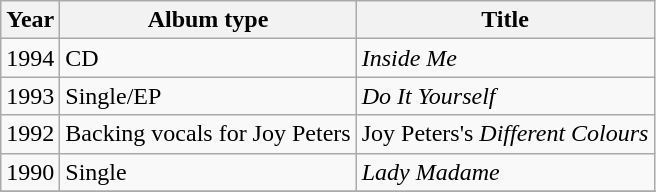<table class="wikitable">
<tr>
<th>Year</th>
<th>Album type</th>
<th>Title</th>
</tr>
<tr>
<td>1994</td>
<td>CD</td>
<td><em>Inside Me</em></td>
</tr>
<tr>
<td>1993</td>
<td>Single/EP</td>
<td><em>Do It Yourself</em></td>
</tr>
<tr>
<td>1992</td>
<td>Backing vocals for Joy Peters</td>
<td>Joy Peters's <em>Different Colours</em></td>
</tr>
<tr>
<td>1990</td>
<td>Single</td>
<td><em>Lady Madame</em></td>
</tr>
<tr>
</tr>
</table>
